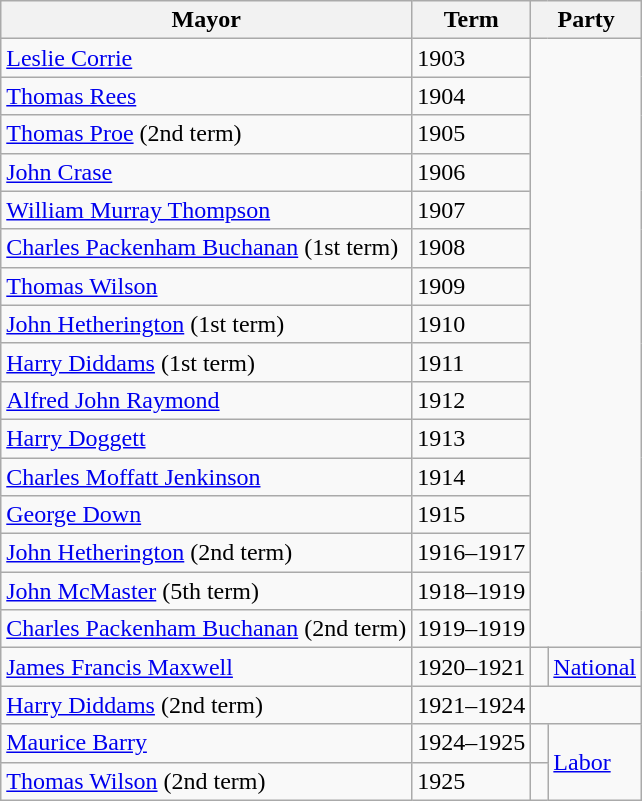<table class="wikitable">
<tr>
<th>Mayor</th>
<th>Term</th>
<th colspan="2">Party</th>
</tr>
<tr>
<td><a href='#'>Leslie Corrie</a></td>
<td>1903</td>
<td colspan="2" rowspan="16"></td>
</tr>
<tr>
<td><a href='#'>Thomas Rees</a></td>
<td>1904</td>
</tr>
<tr>
<td><a href='#'>Thomas Proe</a> (2nd term)</td>
<td>1905</td>
</tr>
<tr>
<td><a href='#'>John Crase</a></td>
<td>1906</td>
</tr>
<tr>
<td><a href='#'>William Murray Thompson</a></td>
<td>1907</td>
</tr>
<tr>
<td><a href='#'>Charles Packenham Buchanan</a> (1st term)</td>
<td>1908</td>
</tr>
<tr>
<td><a href='#'>Thomas Wilson</a></td>
<td>1909</td>
</tr>
<tr>
<td><a href='#'>John Hetherington</a> (1st term)</td>
<td>1910</td>
</tr>
<tr>
<td><a href='#'>Harry Diddams</a> (1st term)</td>
<td>1911</td>
</tr>
<tr>
<td><a href='#'>Alfred John Raymond</a></td>
<td>1912</td>
</tr>
<tr>
<td><a href='#'>Harry Doggett</a></td>
<td>1913</td>
</tr>
<tr>
<td><a href='#'>Charles Moffatt Jenkinson</a></td>
<td>1914</td>
</tr>
<tr>
<td><a href='#'>George Down</a></td>
<td>1915</td>
</tr>
<tr>
<td><a href='#'>John Hetherington</a> (2nd term)</td>
<td>1916–1917</td>
</tr>
<tr>
<td><a href='#'>John McMaster</a> (5th term)</td>
<td>1918–1919</td>
</tr>
<tr>
<td><a href='#'>Charles Packenham Buchanan</a> (2nd term)</td>
<td>1919–1919</td>
</tr>
<tr>
<td><a href='#'>James Francis Maxwell</a></td>
<td>1920–1921</td>
<td> </td>
<td><a href='#'>National</a></td>
</tr>
<tr>
<td><a href='#'>Harry Diddams</a> (2nd term)</td>
<td>1921–1924</td>
<td colspan="2"></td>
</tr>
<tr>
<td><a href='#'>Maurice Barry</a></td>
<td>1924–1925</td>
<td></td>
<td rowspan="2"><a href='#'>Labor</a></td>
</tr>
<tr>
<td><a href='#'>Thomas Wilson</a> (2nd term)</td>
<td>1925</td>
<td></td>
</tr>
</table>
